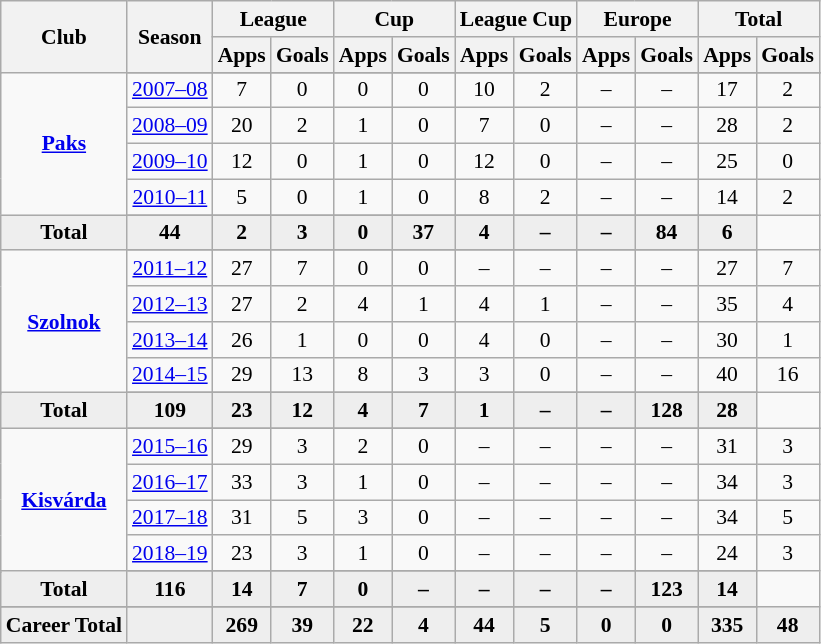<table class="wikitable" style="font-size:90%; text-align: center;">
<tr>
<th rowspan="2">Club</th>
<th rowspan="2">Season</th>
<th colspan="2">League</th>
<th colspan="2">Cup</th>
<th colspan="2">League Cup</th>
<th colspan="2">Europe</th>
<th colspan="2">Total</th>
</tr>
<tr>
<th>Apps</th>
<th>Goals</th>
<th>Apps</th>
<th>Goals</th>
<th>Apps</th>
<th>Goals</th>
<th>Apps</th>
<th>Goals</th>
<th>Apps</th>
<th>Goals</th>
</tr>
<tr ||-||-||-|->
<td rowspan="6" valign="center"><strong><a href='#'>Paks</a></strong></td>
</tr>
<tr>
<td><a href='#'>2007–08</a></td>
<td>7</td>
<td>0</td>
<td>0</td>
<td>0</td>
<td>10</td>
<td>2</td>
<td>–</td>
<td>–</td>
<td>17</td>
<td>2</td>
</tr>
<tr>
<td><a href='#'>2008–09</a></td>
<td>20</td>
<td>2</td>
<td>1</td>
<td>0</td>
<td>7</td>
<td>0</td>
<td>–</td>
<td>–</td>
<td>28</td>
<td>2</td>
</tr>
<tr>
<td><a href='#'>2009–10</a></td>
<td>12</td>
<td>0</td>
<td>1</td>
<td>0</td>
<td>12</td>
<td>0</td>
<td>–</td>
<td>–</td>
<td>25</td>
<td>0</td>
</tr>
<tr>
<td><a href='#'>2010–11</a></td>
<td>5</td>
<td>0</td>
<td>1</td>
<td>0</td>
<td>8</td>
<td>2</td>
<td>–</td>
<td>–</td>
<td>14</td>
<td>2</td>
</tr>
<tr>
</tr>
<tr style="font-weight:bold; background-color:#eeeeee;">
<td>Total</td>
<td>44</td>
<td>2</td>
<td>3</td>
<td>0</td>
<td>37</td>
<td>4</td>
<td>–</td>
<td>–</td>
<td>84</td>
<td>6</td>
</tr>
<tr>
<td rowspan="6" valign="center"><strong><a href='#'>Szolnok</a></strong></td>
</tr>
<tr>
<td><a href='#'>2011–12</a></td>
<td>27</td>
<td>7</td>
<td>0</td>
<td>0</td>
<td>–</td>
<td>–</td>
<td>–</td>
<td>–</td>
<td>27</td>
<td>7</td>
</tr>
<tr>
<td><a href='#'>2012–13</a></td>
<td>27</td>
<td>2</td>
<td>4</td>
<td>1</td>
<td>4</td>
<td>1</td>
<td>–</td>
<td>–</td>
<td>35</td>
<td>4</td>
</tr>
<tr>
<td><a href='#'>2013–14</a></td>
<td>26</td>
<td>1</td>
<td>0</td>
<td>0</td>
<td>4</td>
<td>0</td>
<td>–</td>
<td>–</td>
<td>30</td>
<td>1</td>
</tr>
<tr>
<td><a href='#'>2014–15</a></td>
<td>29</td>
<td>13</td>
<td>8</td>
<td>3</td>
<td>3</td>
<td>0</td>
<td>–</td>
<td>–</td>
<td>40</td>
<td>16</td>
</tr>
<tr>
</tr>
<tr style="font-weight:bold; background-color:#eeeeee;">
<td>Total</td>
<td>109</td>
<td>23</td>
<td>12</td>
<td>4</td>
<td>7</td>
<td>1</td>
<td>–</td>
<td>–</td>
<td>128</td>
<td>28</td>
</tr>
<tr>
<td rowspan="6" valign="center"><strong><a href='#'>Kisvárda</a></strong></td>
</tr>
<tr>
<td><a href='#'>2015–16</a></td>
<td>29</td>
<td>3</td>
<td>2</td>
<td>0</td>
<td>–</td>
<td>–</td>
<td>–</td>
<td>–</td>
<td>31</td>
<td>3</td>
</tr>
<tr>
<td><a href='#'>2016–17</a></td>
<td>33</td>
<td>3</td>
<td>1</td>
<td>0</td>
<td>–</td>
<td>–</td>
<td>–</td>
<td>–</td>
<td>34</td>
<td>3</td>
</tr>
<tr>
<td><a href='#'>2017–18</a></td>
<td>31</td>
<td>5</td>
<td>3</td>
<td>0</td>
<td>–</td>
<td>–</td>
<td>–</td>
<td>–</td>
<td>34</td>
<td>5</td>
</tr>
<tr>
<td><a href='#'>2018–19</a></td>
<td>23</td>
<td>3</td>
<td>1</td>
<td>0</td>
<td>–</td>
<td>–</td>
<td>–</td>
<td>–</td>
<td>24</td>
<td>3</td>
</tr>
<tr>
</tr>
<tr style="font-weight:bold; background-color:#eeeeee;">
<td>Total</td>
<td>116</td>
<td>14</td>
<td>7</td>
<td>0</td>
<td>–</td>
<td>–</td>
<td>–</td>
<td>–</td>
<td>123</td>
<td>14</td>
</tr>
<tr>
</tr>
<tr style="font-weight:bold; background-color:#eeeeee;">
<td rowspan="2" valign="top"><strong>Career Total</strong></td>
<td></td>
<td><strong>269</strong></td>
<td><strong>39</strong></td>
<td><strong>22</strong></td>
<td><strong>4</strong></td>
<td><strong>44</strong></td>
<td><strong>5</strong></td>
<td><strong>0</strong></td>
<td><strong>0</strong></td>
<td><strong>335</strong></td>
<td><strong>48</strong></td>
</tr>
</table>
